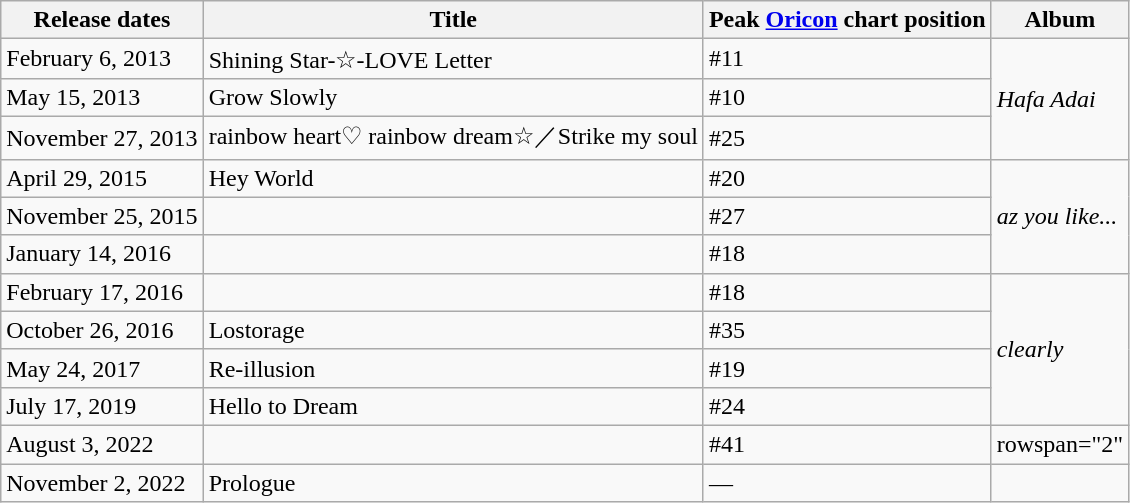<table class="wikitable">
<tr>
<th>Release dates</th>
<th>Title</th>
<th>Peak <a href='#'>Oricon</a> chart position</th>
<th>Album</th>
</tr>
<tr>
<td>February 6, 2013</td>
<td>Shining Star-☆-LOVE Letter</td>
<td>#11</td>
<td rowspan=3><em>Hafa Adai</em></td>
</tr>
<tr>
<td>May 15, 2013</td>
<td>Grow Slowly</td>
<td>#10</td>
</tr>
<tr>
<td>November 27, 2013</td>
<td>rainbow heart♡ rainbow dream☆／Strike my soul</td>
<td>#25</td>
</tr>
<tr>
<td>April 29, 2015</td>
<td>Hey World</td>
<td>#20</td>
<td rowspan=3><em>az you like...</em></td>
</tr>
<tr>
<td>November 25, 2015</td>
<td></td>
<td>#27</td>
</tr>
<tr>
<td>January 14, 2016</td>
<td></td>
<td>#18</td>
</tr>
<tr>
<td>February 17, 2016</td>
<td></td>
<td>#18</td>
<td rowspan="4"><em>clearly</em></td>
</tr>
<tr>
<td>October 26, 2016</td>
<td>Lostorage</td>
<td>#35</td>
</tr>
<tr>
<td>May 24, 2017</td>
<td>Re-illusion</td>
<td>#19</td>
</tr>
<tr>
<td>July 17, 2019</td>
<td>Hello to Dream</td>
<td>#24</td>
</tr>
<tr>
<td>August 3, 2022</td>
<td></td>
<td>#41</td>
<td>rowspan="2" </td>
</tr>
<tr>
<td>November 2, 2022</td>
<td>Prologue</td>
<td>—</td>
</tr>
</table>
